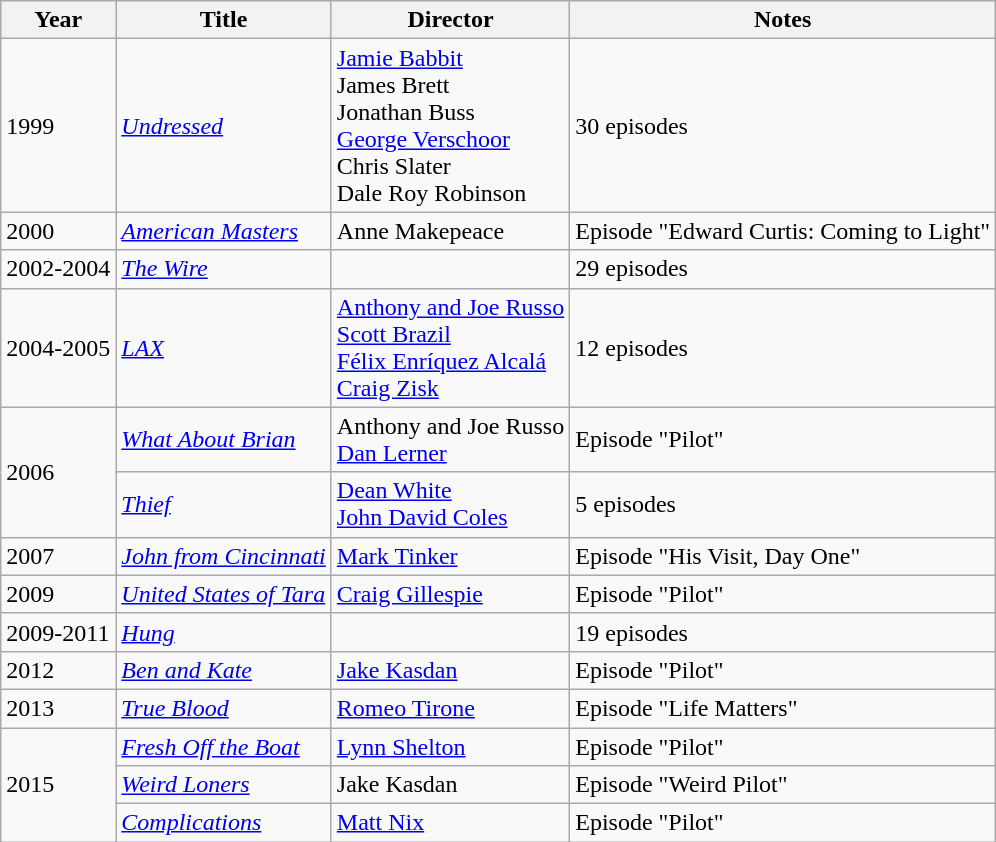<table class="wikitable">
<tr>
<th>Year</th>
<th>Title</th>
<th>Director</th>
<th>Notes</th>
</tr>
<tr>
<td>1999</td>
<td><em><a href='#'>Undressed</a></em></td>
<td><a href='#'>Jamie Babbit</a><br>James Brett<br>Jonathan Buss<br><a href='#'>George Verschoor</a><br>Chris Slater<br>Dale Roy Robinson</td>
<td>30 episodes</td>
</tr>
<tr>
<td>2000</td>
<td><em><a href='#'>American Masters</a></em></td>
<td>Anne Makepeace</td>
<td>Episode "Edward Curtis: Coming to Light"</td>
</tr>
<tr>
<td>2002-2004</td>
<td><em><a href='#'>The Wire</a></em></td>
<td></td>
<td>29 episodes</td>
</tr>
<tr>
<td>2004-2005</td>
<td><em><a href='#'>LAX</a></em></td>
<td><a href='#'>Anthony and Joe Russo</a><br><a href='#'>Scott Brazil</a><br><a href='#'>Félix Enríquez Alcalá</a><br><a href='#'>Craig Zisk</a></td>
<td>12 episodes</td>
</tr>
<tr>
<td rowspan=2>2006</td>
<td><em><a href='#'>What About Brian</a></em></td>
<td>Anthony and Joe Russo<br><a href='#'>Dan Lerner</a></td>
<td>Episode "Pilot"</td>
</tr>
<tr>
<td><em><a href='#'>Thief</a></em></td>
<td><a href='#'>Dean White</a><br><a href='#'>John David Coles</a></td>
<td>5 episodes</td>
</tr>
<tr>
<td>2007</td>
<td><em><a href='#'>John from Cincinnati</a></em></td>
<td><a href='#'>Mark Tinker</a></td>
<td>Episode "His Visit, Day One"</td>
</tr>
<tr>
<td>2009</td>
<td><em><a href='#'>United States of Tara</a></em></td>
<td><a href='#'>Craig Gillespie</a></td>
<td>Episode "Pilot"</td>
</tr>
<tr>
<td>2009-2011</td>
<td><em><a href='#'>Hung</a></em></td>
<td></td>
<td>19 episodes</td>
</tr>
<tr>
<td>2012</td>
<td><em><a href='#'>Ben and Kate</a></em></td>
<td><a href='#'>Jake Kasdan</a></td>
<td>Episode "Pilot"</td>
</tr>
<tr>
<td>2013</td>
<td><em><a href='#'>True Blood</a></em></td>
<td><a href='#'>Romeo Tirone</a></td>
<td>Episode "Life Matters"</td>
</tr>
<tr>
<td rowspan=3>2015</td>
<td><em><a href='#'>Fresh Off the Boat</a></em></td>
<td><a href='#'>Lynn Shelton</a></td>
<td>Episode "Pilot"</td>
</tr>
<tr>
<td><em><a href='#'>Weird Loners</a></em></td>
<td>Jake Kasdan</td>
<td>Episode "Weird Pilot"</td>
</tr>
<tr>
<td><em><a href='#'>Complications</a></em></td>
<td><a href='#'>Matt Nix</a></td>
<td>Episode "Pilot"</td>
</tr>
</table>
